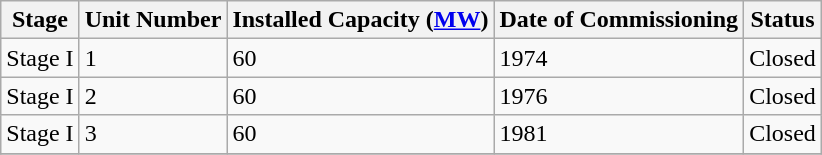<table class="sortable wikitable">
<tr>
<th>Stage</th>
<th>Unit Number</th>
<th>Installed Capacity (<a href='#'>MW</a>)</th>
<th>Date of Commissioning</th>
<th>Status</th>
</tr>
<tr>
<td>Stage I</td>
<td>1</td>
<td>60</td>
<td>1974</td>
<td>Closed</td>
</tr>
<tr>
<td>Stage I</td>
<td>2</td>
<td>60</td>
<td>1976</td>
<td>Closed</td>
</tr>
<tr>
<td>Stage I</td>
<td>3</td>
<td>60</td>
<td>1981</td>
<td>Closed</td>
</tr>
<tr>
</tr>
</table>
